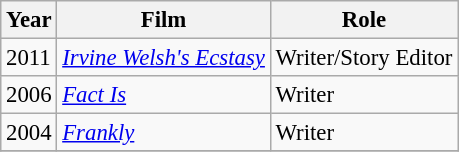<table class="wikitable" style="font-size: 95%;">
<tr>
<th>Year</th>
<th>Film</th>
<th>Role</th>
</tr>
<tr>
<td rowspan="1">2011</td>
<td><em><a href='#'>Irvine Welsh's Ecstasy</a></em></td>
<td>Writer/Story Editor</td>
</tr>
<tr>
<td rowspan="1">2006</td>
<td><em><a href='#'>Fact Is</a></em></td>
<td>Writer</td>
</tr>
<tr>
<td rowspan="1">2004</td>
<td><em><a href='#'>Frankly</a></em></td>
<td>Writer</td>
</tr>
<tr>
</tr>
</table>
